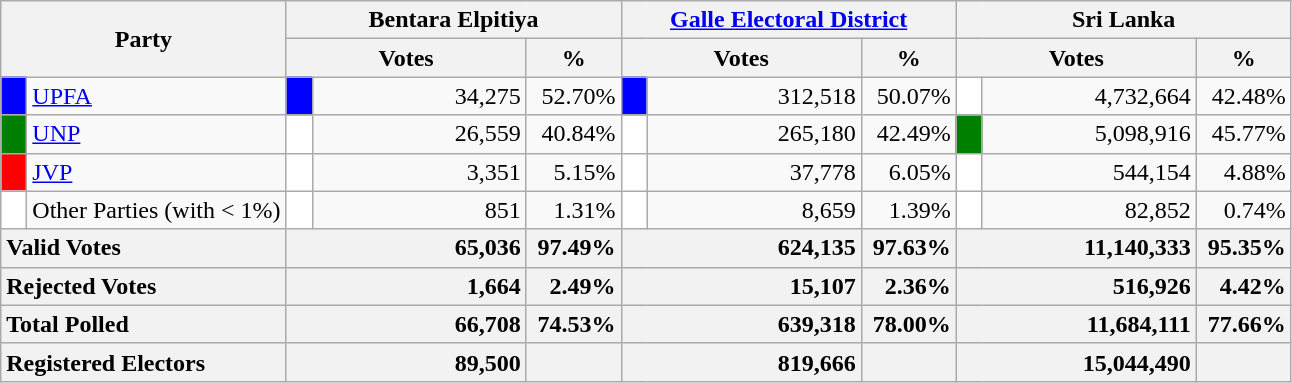<table class="wikitable">
<tr>
<th colspan="2" width="144px"rowspan="2">Party</th>
<th colspan="3" width="216px">Bentara Elpitiya</th>
<th colspan="3" width="216px"><a href='#'>Galle Electoral District</a></th>
<th colspan="3" width="216px">Sri Lanka</th>
</tr>
<tr>
<th colspan="2" width="144px">Votes</th>
<th>%</th>
<th colspan="2" width="144px">Votes</th>
<th>%</th>
<th colspan="2" width="144px">Votes</th>
<th>%</th>
</tr>
<tr>
<td style="background-color:blue;" width="10px"></td>
<td style="text-align:left;"><a href='#'>UPFA</a></td>
<td style="background-color:blue;" width="10px"></td>
<td style="text-align:right;">34,275</td>
<td style="text-align:right;">52.70%</td>
<td style="background-color:blue;" width="10px"></td>
<td style="text-align:right;">312,518</td>
<td style="text-align:right;">50.07%</td>
<td style="background-color:white;" width="10px"></td>
<td style="text-align:right;">4,732,664</td>
<td style="text-align:right;">42.48%</td>
</tr>
<tr>
<td style="background-color:green;" width="10px"></td>
<td style="text-align:left;"><a href='#'>UNP</a></td>
<td style="background-color:white;" width="10px"></td>
<td style="text-align:right;">26,559</td>
<td style="text-align:right;">40.84%</td>
<td style="background-color:white;" width="10px"></td>
<td style="text-align:right;">265,180</td>
<td style="text-align:right;">42.49%</td>
<td style="background-color:green;" width="10px"></td>
<td style="text-align:right;">5,098,916</td>
<td style="text-align:right;">45.77%</td>
</tr>
<tr>
<td style="background-color:red;" width="10px"></td>
<td style="text-align:left;"><a href='#'>JVP</a></td>
<td style="background-color:white;" width="10px"></td>
<td style="text-align:right;">3,351</td>
<td style="text-align:right;">5.15%</td>
<td style="background-color:white;" width="10px"></td>
<td style="text-align:right;">37,778</td>
<td style="text-align:right;">6.05%</td>
<td style="background-color:white;" width="10px"></td>
<td style="text-align:right;">544,154</td>
<td style="text-align:right;">4.88%</td>
</tr>
<tr>
<td style="background-color:white;" width="10px"></td>
<td style="text-align:left;">Other Parties (with < 1%)</td>
<td style="background-color:white;" width="10px"></td>
<td style="text-align:right;">851</td>
<td style="text-align:right;">1.31%</td>
<td style="background-color:white;" width="10px"></td>
<td style="text-align:right;">8,659</td>
<td style="text-align:right;">1.39%</td>
<td style="background-color:white;" width="10px"></td>
<td style="text-align:right;">82,852</td>
<td style="text-align:right;">0.74%</td>
</tr>
<tr>
<th colspan="2" width="144px"style="text-align:left;">Valid Votes</th>
<th style="text-align:right;"colspan="2" width="144px">65,036</th>
<th style="text-align:right;">97.49%</th>
<th style="text-align:right;"colspan="2" width="144px">624,135</th>
<th style="text-align:right;">97.63%</th>
<th style="text-align:right;"colspan="2" width="144px">11,140,333</th>
<th style="text-align:right;">95.35%</th>
</tr>
<tr>
<th colspan="2" width="144px"style="text-align:left;">Rejected Votes</th>
<th style="text-align:right;"colspan="2" width="144px">1,664</th>
<th style="text-align:right;">2.49%</th>
<th style="text-align:right;"colspan="2" width="144px">15,107</th>
<th style="text-align:right;">2.36%</th>
<th style="text-align:right;"colspan="2" width="144px">516,926</th>
<th style="text-align:right;">4.42%</th>
</tr>
<tr>
<th colspan="2" width="144px"style="text-align:left;">Total Polled</th>
<th style="text-align:right;"colspan="2" width="144px">66,708</th>
<th style="text-align:right;">74.53%</th>
<th style="text-align:right;"colspan="2" width="144px">639,318</th>
<th style="text-align:right;">78.00%</th>
<th style="text-align:right;"colspan="2" width="144px">11,684,111</th>
<th style="text-align:right;">77.66%</th>
</tr>
<tr>
<th colspan="2" width="144px"style="text-align:left;">Registered Electors</th>
<th style="text-align:right;"colspan="2" width="144px">89,500</th>
<th></th>
<th style="text-align:right;"colspan="2" width="144px">819,666</th>
<th></th>
<th style="text-align:right;"colspan="2" width="144px">15,044,490</th>
<th></th>
</tr>
</table>
